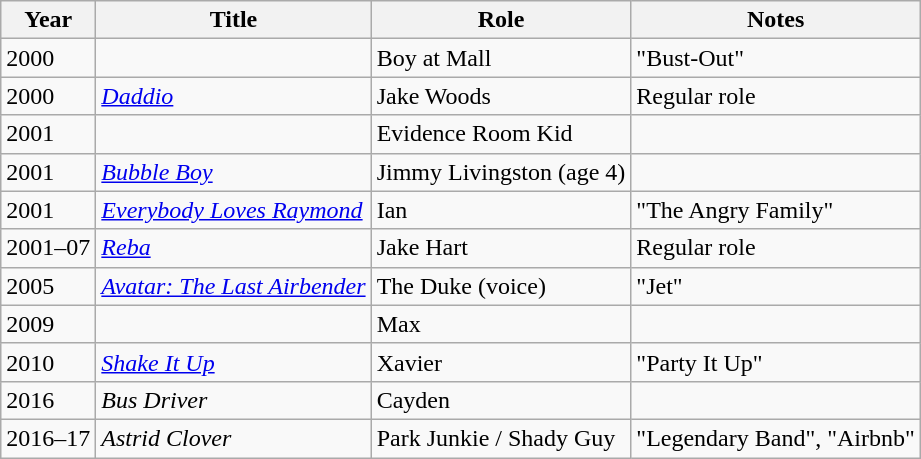<table class="wikitable sortable">
<tr>
<th>Year</th>
<th>Title</th>
<th>Role</th>
<th class="unsortable">Notes</th>
</tr>
<tr>
<td>2000</td>
<td><em></em></td>
<td>Boy at Mall</td>
<td>"Bust-Out"</td>
</tr>
<tr>
<td>2000</td>
<td><em><a href='#'>Daddio</a></em></td>
<td>Jake Woods</td>
<td>Regular role</td>
</tr>
<tr>
<td>2001</td>
<td><em></em></td>
<td>Evidence Room Kid</td>
<td></td>
</tr>
<tr>
<td>2001</td>
<td><em><a href='#'>Bubble Boy</a></em></td>
<td>Jimmy Livingston (age 4)</td>
<td></td>
</tr>
<tr>
<td>2001</td>
<td><em><a href='#'>Everybody Loves Raymond</a></em></td>
<td>Ian</td>
<td>"The Angry Family"</td>
</tr>
<tr>
<td>2001–07</td>
<td><em><a href='#'>Reba</a></em></td>
<td>Jake Hart</td>
<td>Regular role</td>
</tr>
<tr>
<td>2005</td>
<td><em><a href='#'>Avatar: The Last Airbender</a></em></td>
<td>The Duke (voice)</td>
<td>"Jet"</td>
</tr>
<tr>
<td>2009</td>
<td><em></em></td>
<td>Max</td>
<td></td>
</tr>
<tr>
<td>2010</td>
<td><em><a href='#'>Shake It Up</a></em></td>
<td>Xavier</td>
<td>"Party It Up"</td>
</tr>
<tr>
<td>2016</td>
<td><em>Bus Driver</em></td>
<td>Cayden</td>
<td></td>
</tr>
<tr>
<td>2016–17</td>
<td><em>Astrid Clover</em></td>
<td>Park Junkie / Shady Guy</td>
<td>"Legendary Band", "Airbnb"</td>
</tr>
</table>
